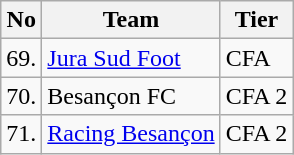<table class="wikitable" style="text-align: left">
<tr>
<th>No</th>
<th>Team</th>
<th>Tier</th>
</tr>
<tr>
<td>69.</td>
<td><a href='#'>Jura Sud Foot</a></td>
<td>CFA</td>
</tr>
<tr>
<td>70.</td>
<td>Besançon FC</td>
<td>CFA 2</td>
</tr>
<tr>
<td>71.</td>
<td><a href='#'>Racing Besançon</a></td>
<td>CFA 2</td>
</tr>
</table>
